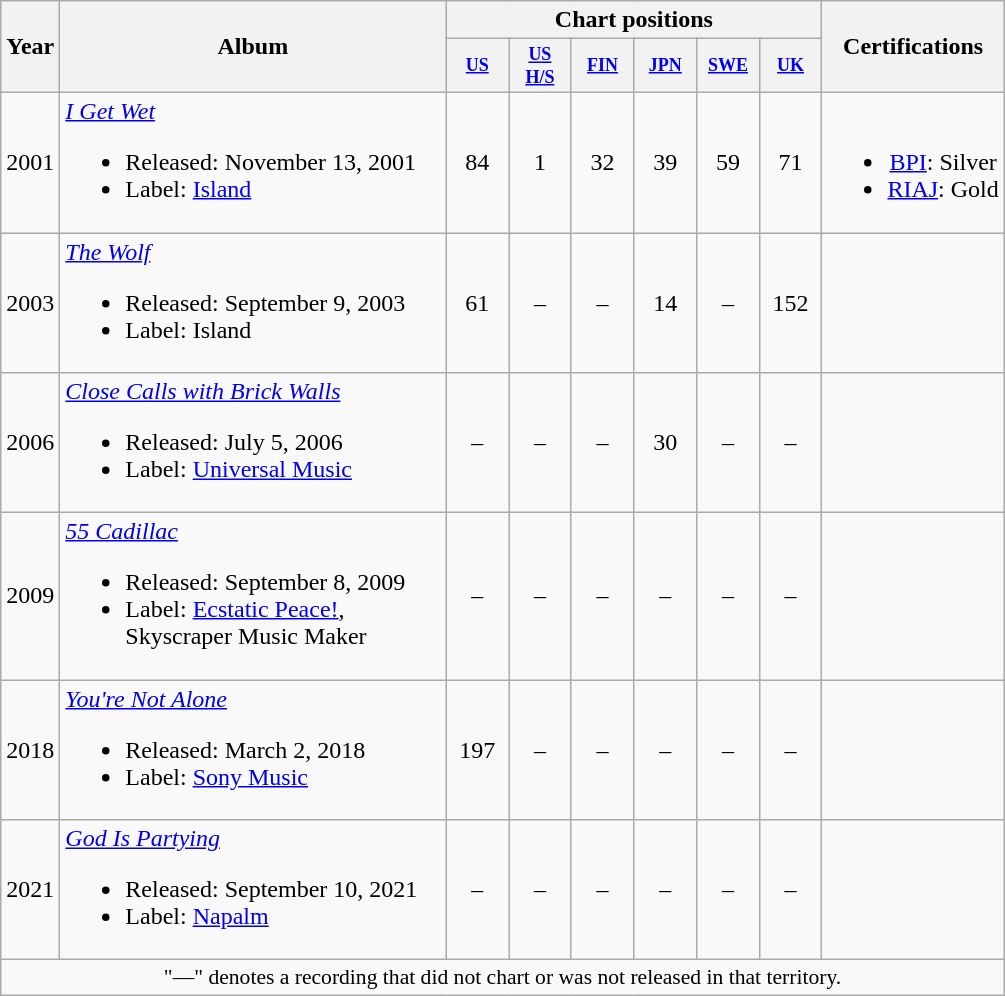<table class="wikitable" style=text-align:center;>
<tr>
<th rowspan="2">Year</th>
<th rowspan="2" style="width:250px;">Album</th>
<th colspan="6">Chart positions</th>
<th rowspan="2">Certifications</th>
</tr>
<tr>
<th style="width:3em;font-size:75%;"><a href='#'>US</a> <br></th>
<th style="width:3em;font-size:75%;"><a href='#'>US H/S</a> <br></th>
<th style="width:3em;font-size:75%;"><a href='#'>FIN</a> <br></th>
<th style="width:3em;font-size:75%;"><a href='#'>JPN</a> <br></th>
<th style="width:3em;font-size:75%;"><a href='#'>SWE</a> <br></th>
<th style="width:3em;font-size:75%;"><a href='#'>UK</a> <br></th>
</tr>
<tr>
<td>2001</td>
<td align="left"><em><a href='#'>I Get Wet</a></em><br><ul><li>Released: November 13, 2001</li><li>Label: <a href='#'>Island</a></li></ul></td>
<td>84</td>
<td>1</td>
<td>32</td>
<td>39</td>
<td>59</td>
<td>71</td>
<td><br><ul><li><a href='#'>BPI</a>: Silver</li><li><a href='#'>RIAJ</a>: Gold</li></ul></td>
</tr>
<tr>
<td>2003</td>
<td align="left"><em><a href='#'>The Wolf</a></em><br><ul><li>Released: September 9, 2003</li><li>Label: Island</li></ul></td>
<td>61</td>
<td>–</td>
<td>–</td>
<td>14</td>
<td>–</td>
<td>152</td>
<td></td>
</tr>
<tr>
<td>2006</td>
<td align="left"><em><a href='#'>Close Calls with Brick Walls</a></em><br><ul><li>Released: July 5, 2006</li><li>Label: <a href='#'>Universal Music</a></li></ul></td>
<td>–</td>
<td>–</td>
<td>–</td>
<td>30</td>
<td>–</td>
<td>–</td>
<td></td>
</tr>
<tr>
<td>2009</td>
<td align="left"><em><a href='#'>55 Cadillac</a></em><br><ul><li>Released: September 8, 2009</li><li>Label: <a href='#'>Ecstatic Peace!</a>, Skyscraper Music Maker</li></ul></td>
<td>–</td>
<td>–</td>
<td>–</td>
<td>–</td>
<td>–</td>
<td>–</td>
<td></td>
</tr>
<tr>
<td>2018</td>
<td align="left"><em><a href='#'>You're Not Alone</a></em><br><ul><li>Released: March 2, 2018</li><li>Label: <a href='#'>Sony Music</a></li></ul></td>
<td>197</td>
<td>–</td>
<td>–</td>
<td>–</td>
<td>–</td>
<td>–</td>
<td></td>
</tr>
<tr>
<td>2021</td>
<td align="left"><em><a href='#'>God Is Partying</a></em><br><ul><li>Released: September 10, 2021</li><li>Label: <a href='#'>Napalm</a></li></ul></td>
<td>–</td>
<td>–</td>
<td>–</td>
<td>–</td>
<td>–</td>
<td>–</td>
<td></td>
</tr>
<tr>
<td colspan="9" style="font-size:90%">"—" denotes a recording that did not chart or was not released in that territory.</td>
</tr>
</table>
